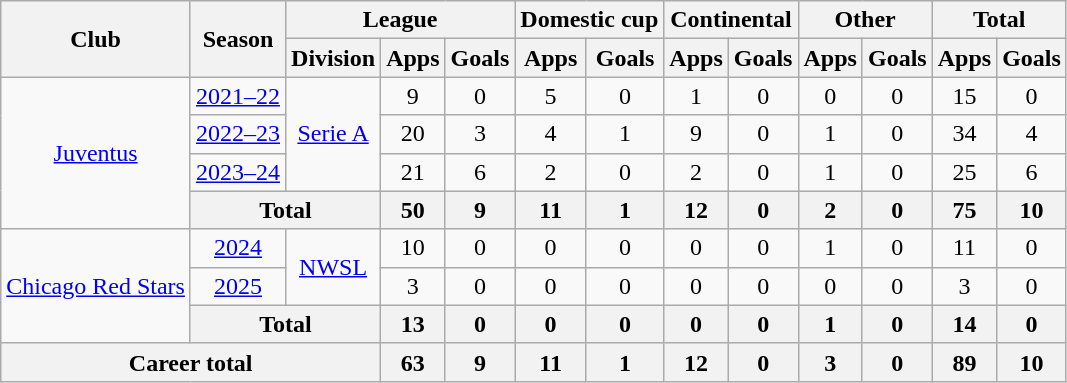<table class="wikitable" style="text-align: center;">
<tr>
<th rowspan="2">Club</th>
<th rowspan="2">Season</th>
<th colspan="3">League</th>
<th colspan="2">Domestic cup</th>
<th colspan="2">Continental</th>
<th colspan="2">Other</th>
<th colspan="2">Total</th>
</tr>
<tr>
<th>Division</th>
<th>Apps</th>
<th>Goals</th>
<th>Apps</th>
<th>Goals</th>
<th>Apps</th>
<th>Goals</th>
<th>Apps</th>
<th>Goals</th>
<th>Apps</th>
<th>Goals</th>
</tr>
<tr>
<td rowspan="4"><a href='#'>Juventus</a></td>
<td><a href='#'>2021–22</a></td>
<td rowspan="3"><a href='#'>Serie A</a></td>
<td>9</td>
<td>0</td>
<td>5</td>
<td>0</td>
<td>1</td>
<td>0</td>
<td>0</td>
<td>0</td>
<td>15</td>
<td>0</td>
</tr>
<tr>
<td><a href='#'>2022–23</a></td>
<td>20</td>
<td>3</td>
<td>4</td>
<td>1</td>
<td>9</td>
<td>0</td>
<td>1</td>
<td>0</td>
<td>34</td>
<td>4</td>
</tr>
<tr>
<td><a href='#'>2023–24</a></td>
<td>21</td>
<td>6</td>
<td>2</td>
<td>0</td>
<td>2</td>
<td>0</td>
<td>1</td>
<td>0</td>
<td>25</td>
<td>6</td>
</tr>
<tr>
<th colspan="2">Total</th>
<th>50</th>
<th>9</th>
<th>11</th>
<th>1</th>
<th>12</th>
<th>0</th>
<th>2</th>
<th>0</th>
<th>75</th>
<th>10</th>
</tr>
<tr>
<td rowspan="3"><a href='#'>Chicago Red Stars</a></td>
<td><a href='#'>2024</a></td>
<td rowspan="2"><a href='#'>NWSL</a></td>
<td>10</td>
<td>0</td>
<td>0</td>
<td>0</td>
<td>0</td>
<td>0</td>
<td>1</td>
<td>0</td>
<td>11</td>
<td>0</td>
</tr>
<tr>
<td><a href='#'>2025</a></td>
<td>3</td>
<td>0</td>
<td>0</td>
<td>0</td>
<td>0</td>
<td>0</td>
<td>0</td>
<td>0</td>
<td>3</td>
<td>0</td>
</tr>
<tr>
<th colspan="2">Total</th>
<th>13</th>
<th>0</th>
<th>0</th>
<th>0</th>
<th>0</th>
<th>0</th>
<th>1</th>
<th>0</th>
<th>14</th>
<th>0</th>
</tr>
<tr>
<th colspan="3">Career total</th>
<th>63</th>
<th>9</th>
<th>11</th>
<th>1</th>
<th>12</th>
<th>0</th>
<th>3</th>
<th>0</th>
<th>89</th>
<th>10</th>
</tr>
</table>
